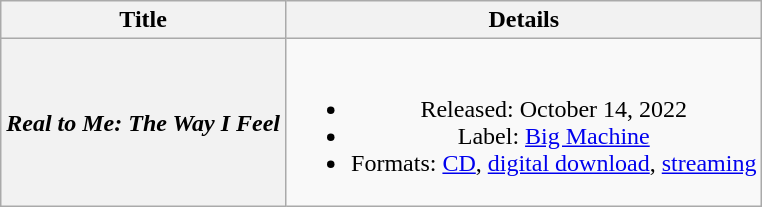<table class="wikitable plainrowheaders" style="text-align:center">
<tr>
<th scope="col">Title</th>
<th scope="col">Details</th>
</tr>
<tr>
<th scope="row"><em>Real to Me: The Way I Feel</em></th>
<td><br><ul><li>Released: October 14, 2022</li><li>Label: <a href='#'>Big Machine</a></li><li>Formats: <a href='#'>CD</a>, <a href='#'>digital download</a>, <a href='#'>streaming</a></li></ul></td>
</tr>
</table>
